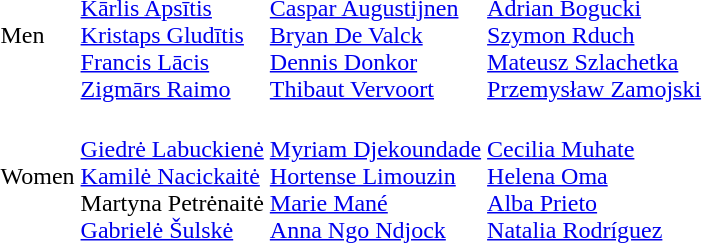<table>
<tr>
<td>Men<br></td>
<td><br><a href='#'>Kārlis Apsītis</a><br><a href='#'>Kristaps Gludītis</a><br><a href='#'>Francis Lācis</a><br><a href='#'>Zigmārs Raimo</a></td>
<td><br><a href='#'>Caspar Augustijnen</a><br><a href='#'>Bryan De Valck</a><br><a href='#'>Dennis Donkor</a><br><a href='#'>Thibaut Vervoort</a></td>
<td><br><a href='#'>Adrian Bogucki</a><br><a href='#'>Szymon Rduch</a><br><a href='#'>Mateusz Szlachetka</a><br><a href='#'>Przemysław Zamojski</a></td>
</tr>
<tr>
<td>Women<br></td>
<td><br><a href='#'>Giedrė Labuckienė</a><br><a href='#'>Kamilė Nacickaitė</a><br>Martyna Petrėnaitė<br><a href='#'>Gabrielė Šulskė</a></td>
<td><br><a href='#'>Myriam Djekoundade</a><br><a href='#'>Hortense Limouzin</a><br><a href='#'>Marie Mané</a><br><a href='#'>Anna Ngo Ndjock</a></td>
<td><br><a href='#'>Cecilia Muhate</a><br><a href='#'>Helena Oma</a><br><a href='#'>Alba Prieto</a><br><a href='#'>Natalia Rodríguez</a></td>
</tr>
</table>
